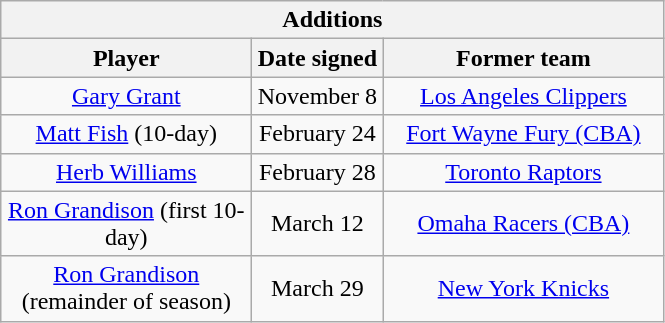<table class="wikitable" style="text-align:center">
<tr>
<th colspan=3>Additions</th>
</tr>
<tr>
<th style="width:160px">Player</th>
<th style="width:80px">Date signed</th>
<th style="width:180px">Former team</th>
</tr>
<tr>
<td><a href='#'>Gary Grant</a></td>
<td>November 8</td>
<td><a href='#'>Los Angeles Clippers</a></td>
</tr>
<tr>
<td><a href='#'>Matt Fish</a> (10-day)</td>
<td>February 24</td>
<td><a href='#'>Fort Wayne Fury (CBA)</a></td>
</tr>
<tr>
<td><a href='#'>Herb Williams</a></td>
<td>February 28</td>
<td><a href='#'>Toronto Raptors</a></td>
</tr>
<tr>
<td><a href='#'>Ron Grandison</a> (first 10-day)</td>
<td>March 12</td>
<td><a href='#'>Omaha Racers (CBA)</a></td>
</tr>
<tr>
<td><a href='#'>Ron Grandison</a> (remainder of season)</td>
<td>March 29</td>
<td><a href='#'>New York Knicks</a></td>
</tr>
</table>
